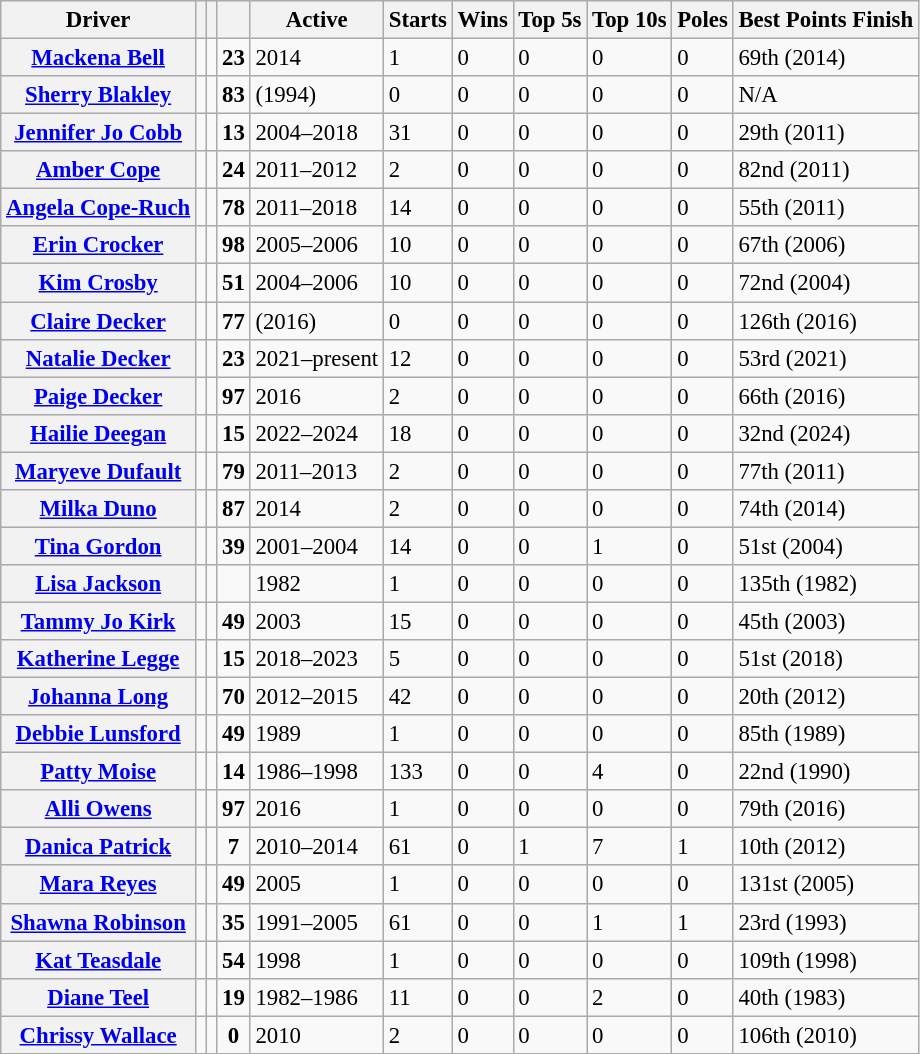<table class="wikitable sortable" style="font-size: 95%;">
<tr>
<th>Driver</th>
<th></th>
<th></th>
<th></th>
<th>Active</th>
<th>Starts</th>
<th>Wins</th>
<th>Top 5s</th>
<th>Top 10s</th>
<th>Poles</th>
<th>Best Points Finish</th>
</tr>
<tr>
<th><a href='#'>Mackena Bell</a></th>
<td></td>
<td></td>
<td align=center><strong>23</strong></td>
<td>2014</td>
<td>1</td>
<td>0</td>
<td>0</td>
<td>0</td>
<td>0</td>
<td data-sort-value=69>69th (2014)</td>
</tr>
<tr>
<th><a href='#'>Sherry Blakley</a></th>
<td></td>
<td></td>
<td align=center><strong>83</strong></td>
<td>(1994)</td>
<td>0</td>
<td>0</td>
<td>0</td>
<td>0</td>
<td>0</td>
<td data-sort-value=1000>N/A</td>
</tr>
<tr>
<th><a href='#'>Jennifer Jo Cobb</a></th>
<td></td>
<td></td>
<td align=center><strong>13</strong></td>
<td>2004–2018</td>
<td>31</td>
<td>0</td>
<td>0</td>
<td>0</td>
<td>0</td>
<td data-sort-value=29>29th (2011)</td>
</tr>
<tr>
<th><a href='#'>Amber Cope</a></th>
<td></td>
<td></td>
<td align=center><strong>24</strong></td>
<td>2011–2012</td>
<td>2</td>
<td>0</td>
<td>0</td>
<td>0</td>
<td>0</td>
<td data-sort-value=82>82nd (2011)</td>
</tr>
<tr>
<th><a href='#'>Angela Cope-Ruch</a></th>
<td></td>
<td></td>
<td align=center><strong>78</strong></td>
<td>2011–2018</td>
<td>14</td>
<td>0</td>
<td>0</td>
<td>0</td>
<td>0</td>
<td data-sort-value=55>55th (2011)</td>
</tr>
<tr>
<th><a href='#'>Erin Crocker</a></th>
<td></td>
<td></td>
<td align=center><strong>98</strong></td>
<td>2005–2006</td>
<td>10</td>
<td>0</td>
<td>0</td>
<td>0</td>
<td>0</td>
<td data-sort-value=67>67th (2006)</td>
</tr>
<tr>
<th><a href='#'>Kim Crosby</a></th>
<td></td>
<td></td>
<td align=center><strong>51</strong></td>
<td>2004–2006</td>
<td>10</td>
<td>0</td>
<td>0</td>
<td>0</td>
<td>0</td>
<td data-sort-value=72>72nd (2004)</td>
</tr>
<tr>
<th><a href='#'>Claire Decker</a></th>
<td></td>
<td></td>
<td align=center><strong>77</strong></td>
<td>(2016)</td>
<td>0</td>
<td>0</td>
<td>0</td>
<td>0</td>
<td>0</td>
<td data-sort-value=126>126th (2016)</td>
</tr>
<tr>
<th><a href='#'>Natalie Decker</a></th>
<td></td>
<td></td>
<td align=center><strong>23</strong></td>
<td>2021–present</td>
<td>12</td>
<td>0</td>
<td>0</td>
<td>0</td>
<td>0</td>
<td data-sort-value=53>53rd (2021)</td>
</tr>
<tr>
<th><a href='#'>Paige Decker</a></th>
<td></td>
<td></td>
<td align=center><strong>97</strong></td>
<td>2016</td>
<td>2</td>
<td>0</td>
<td>0</td>
<td>0</td>
<td>0</td>
<td data-sort-value=66>66th (2016)</td>
</tr>
<tr>
<th><a href='#'>Hailie Deegan</a></th>
<td></td>
<td></td>
<td align=center><strong>15</strong></td>
<td>2022–2024</td>
<td>18</td>
<td>0</td>
<td>0</td>
<td>0</td>
<td>0</td>
<td data-sort-value=32>32nd (2024)</td>
</tr>
<tr>
<th><a href='#'>Maryeve Dufault</a></th>
<td></td>
<td></td>
<td align=center><strong>79</strong></td>
<td>2011–2013</td>
<td>2</td>
<td>0</td>
<td>0</td>
<td>0</td>
<td>0</td>
<td data-sort-value=77>77th (2011)</td>
</tr>
<tr>
<th><a href='#'>Milka Duno</a></th>
<td></td>
<td></td>
<td align=center><strong>87</strong></td>
<td>2014</td>
<td>2</td>
<td>0</td>
<td>0</td>
<td>0</td>
<td>0</td>
<td data-sort-value=74>74th (2014)</td>
</tr>
<tr>
<th><a href='#'>Tina Gordon</a></th>
<td></td>
<td></td>
<td align=center><strong>39</strong></td>
<td>2001–2004</td>
<td>14</td>
<td>0</td>
<td>0</td>
<td>1</td>
<td>0</td>
<td data-sort-value=51>51st (2004)</td>
</tr>
<tr>
<th><a href='#'>Lisa Jackson</a></th>
<td></td>
<td></td>
<td></td>
<td>1982</td>
<td>1</td>
<td>0</td>
<td>0</td>
<td>0</td>
<td>0</td>
<td data-sort-value=135>135th (1982)</td>
</tr>
<tr>
<th><a href='#'>Tammy Jo Kirk</a></th>
<td></td>
<td></td>
<td align=center><strong>49</strong></td>
<td>2003</td>
<td>15</td>
<td>0</td>
<td>0</td>
<td>0</td>
<td>0</td>
<td data-sort-value=45>45th (2003)</td>
</tr>
<tr>
<th><a href='#'>Katherine Legge</a></th>
<td></td>
<td></td>
<td align=center><strong>15</strong></td>
<td>2018–2023</td>
<td>5</td>
<td>0</td>
<td>0</td>
<td>0</td>
<td>0</td>
<td data-sort-value=51>51st (2018)</td>
</tr>
<tr>
<th><a href='#'>Johanna Long</a></th>
<td></td>
<td></td>
<td align=center><strong>70</strong></td>
<td>2012–2015</td>
<td>42</td>
<td>0</td>
<td>0</td>
<td>0</td>
<td>0</td>
<td data-sort-value=20>20th (2012)</td>
</tr>
<tr>
<th><a href='#'>Debbie Lunsford</a></th>
<td></td>
<td></td>
<td align=center><strong>49</strong></td>
<td>1989</td>
<td>1</td>
<td>0</td>
<td>0</td>
<td>0</td>
<td>0</td>
<td data-sort-value=85>85th (1989)</td>
</tr>
<tr>
<th><a href='#'>Patty Moise</a></th>
<td></td>
<td></td>
<td align=center><strong>14</strong></td>
<td>1986–1998</td>
<td>133</td>
<td>0</td>
<td>0</td>
<td>4</td>
<td>0</td>
<td data-sort-value=22>22nd (1990)</td>
</tr>
<tr>
<th><a href='#'>Alli Owens</a></th>
<td></td>
<td></td>
<td align=center><strong>97</strong></td>
<td>2016</td>
<td>1</td>
<td>0</td>
<td>0</td>
<td>0</td>
<td>0</td>
<td data-sort-value=79>79th (2016)</td>
</tr>
<tr>
<th><a href='#'>Danica Patrick</a></th>
<td></td>
<td></td>
<td align=center><strong>7</strong></td>
<td>2010–2014</td>
<td>61</td>
<td>0</td>
<td>1</td>
<td>7</td>
<td>1</td>
<td data-sort-value=10>10th (2012)</td>
</tr>
<tr>
<th><a href='#'>Mara Reyes</a></th>
<td></td>
<td></td>
<td align=center><strong>49</strong></td>
<td>2005</td>
<td>1</td>
<td>0</td>
<td>0</td>
<td>0</td>
<td>0</td>
<td data-sort-value=131>131st (2005)</td>
</tr>
<tr>
<th><a href='#'>Shawna Robinson</a></th>
<td></td>
<td></td>
<td align=center><strong>35</strong></td>
<td>1991–2005</td>
<td>61</td>
<td>0</td>
<td>0</td>
<td>1</td>
<td>1</td>
<td data-sort-value=23>23rd (1993)</td>
</tr>
<tr>
<th><a href='#'>Kat Teasdale</a></th>
<td></td>
<td></td>
<td align=center><strong>54</strong></td>
<td>1998</td>
<td>1</td>
<td>0</td>
<td>0</td>
<td>0</td>
<td>0</td>
<td data-sort-value=109>109th (1998)</td>
</tr>
<tr>
<th><a href='#'>Diane Teel</a></th>
<td></td>
<td></td>
<td align=center><strong>19</strong></td>
<td>1982–1986</td>
<td>11</td>
<td>0</td>
<td>0</td>
<td>2</td>
<td>0</td>
<td data-sort-value=40>40th (1983)</td>
</tr>
<tr>
<th><a href='#'>Chrissy Wallace</a></th>
<td></td>
<td></td>
<td align=center><strong>0</strong></td>
<td>2010</td>
<td>2</td>
<td>0</td>
<td>0</td>
<td>0</td>
<td>0</td>
<td data-sort-value=106>106th (2010)</td>
</tr>
</table>
